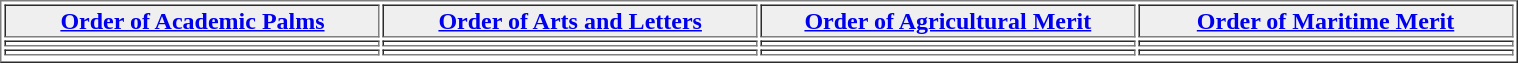<table align="center" border="1"  cellpadding="1" width="80%">
<tr>
<th width="20%" style="background:#efefef;"><a href='#'>Order of Academic Palms</a></th>
<th width="20%" style="background:#efefef;"><a href='#'>Order of Arts and Letters</a></th>
<th width="20%" style="background:#efefef;"><a href='#'>Order of Agricultural Merit</a></th>
<th width="20%" style="background:#efefef;"><a href='#'>Order of Maritime Merit</a></th>
</tr>
<tr>
<td></td>
<td></td>
<td></td>
<td></td>
</tr>
<tr>
<td></td>
<td></td>
<td></td>
<td></td>
</tr>
<tr>
</tr>
</table>
